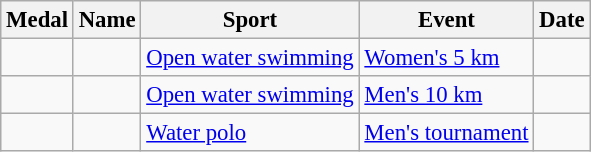<table class="wikitable sortable" style="font-size:95%">
<tr>
<th>Medal</th>
<th>Name</th>
<th>Sport</th>
<th>Event</th>
<th>Date</th>
</tr>
<tr>
<td></td>
<td></td>
<td><a href='#'>Open water swimming</a></td>
<td><a href='#'>Women's 5 km</a></td>
<td></td>
</tr>
<tr>
<td></td>
<td></td>
<td><a href='#'>Open water swimming</a></td>
<td><a href='#'>Men's 10 km</a></td>
<td></td>
</tr>
<tr>
<td></td>
<td></td>
<td><a href='#'>Water polo</a></td>
<td><a href='#'>Men's tournament</a></td>
<td></td>
</tr>
</table>
